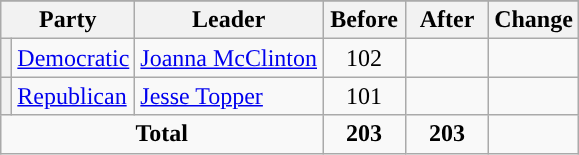<table class="wikitable" style="text-align:center;">
<tr>
</tr>
<tr>
<th colspan="2">Party</th>
<th>Leader</th>
<th style="width:3em">Before</th>
<th style="width:3em">After</th>
<th style="width:3em">Change</th>
</tr>
<tr>
<th style="background-color:"></th>
<td style="text-align:left;"><a href='#'>Democratic</a></td>
<td style="text-align:left;"><a href='#'>Joanna McClinton</a></td>
<td>102</td>
<td></td>
<td></td>
</tr>
<tr>
<th style="background-color:"></th>
<td style="text-align:left;"><a href='#'>Republican</a></td>
<td style="text-align:left;"><a href='#'>Jesse Topper</a></td>
<td>101</td>
<td></td>
<td></td>
</tr>
<tr>
<td colspan="3"><strong>Total</strong></td>
<td><strong>203</strong></td>
<td><strong>203</strong></td>
<td></td>
</tr>
</table>
